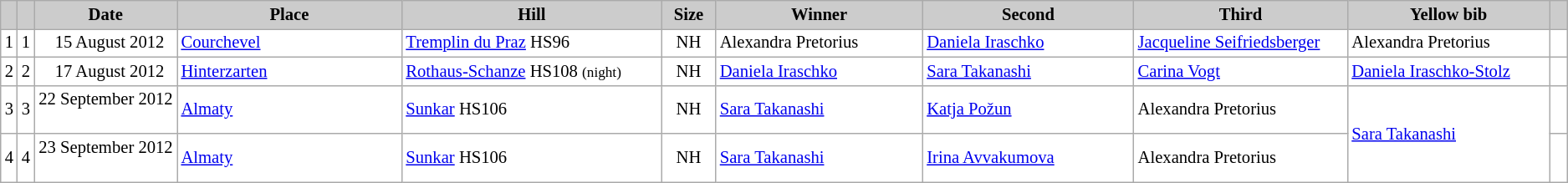<table class="wikitable plainrowheaders" style="background:#fff; font-size:86%; line-height:16px; border:grey solid 1px; border-collapse:collapse;">
<tr style="background:#ccc; text-align:center;">
<th scope="col" style="background:#ccc; width=20 px;"></th>
<th scope="col" style="background:#ccc; width=30 px;"></th>
<th scope="col" style="background:#ccc; width:120px;">Date</th>
<th scope="col" style="background:#ccc; width:200px;">Place</th>
<th scope="col" style="background:#ccc; width:240px;">Hill</th>
<th scope="col" style="background:#ccc; width:40px;">Size</th>
<th scope="col" style="background:#ccc; width:185px;">Winner</th>
<th scope="col" style="background:#ccc; width:185px;">Second</th>
<th scope="col" style="background:#ccc; width:185px;">Third</th>
<th scope="col" style="background:#ccc; width:180px;">Yellow bib</th>
<th scope="col" style="background:#ccc; width:10px;"></th>
</tr>
<tr>
<td align=center>1</td>
<td align=center>1</td>
<td align=right>15 August 2012  </td>
<td> <a href='#'>Courchevel</a></td>
<td><a href='#'>Tremplin du Praz</a> HS96</td>
<td align=center>NH</td>
<td> Alexandra Pretorius</td>
<td> <a href='#'>Daniela Iraschko</a></td>
<td> <a href='#'>Jacqueline Seifriedsberger</a></td>
<td> Alexandra Pretorius</td>
<td></td>
</tr>
<tr>
<td align=center>2</td>
<td align=center>2</td>
<td align=right>17 August 2012  </td>
<td> <a href='#'>Hinterzarten</a></td>
<td><a href='#'>Rothaus-Schanze</a> HS108 <small>(night)</small></td>
<td align=center>NH</td>
<td> <a href='#'>Daniela Iraschko</a></td>
<td> <a href='#'>Sara Takanashi</a></td>
<td> <a href='#'>Carina Vogt</a></td>
<td> <a href='#'>Daniela Iraschko-Stolz</a></td>
<td></td>
</tr>
<tr>
<td align=center>3</td>
<td align=center>3</td>
<td align=right>22 September 2012  </td>
<td> <a href='#'>Almaty</a></td>
<td><a href='#'>Sunkar</a> HS106</td>
<td align=center>NH</td>
<td> <a href='#'>Sara Takanashi</a></td>
<td> <a href='#'>Katja Požun</a></td>
<td> Alexandra Pretorius</td>
<td rowspan=2> <a href='#'>Sara Takanashi</a></td>
<td></td>
</tr>
<tr>
<td align=center>4</td>
<td align=center>4</td>
<td align=right>23 September 2012  </td>
<td> <a href='#'>Almaty</a></td>
<td><a href='#'>Sunkar</a> HS106</td>
<td align=center>NH</td>
<td> <a href='#'>Sara Takanashi</a></td>
<td> <a href='#'>Irina Avvakumova</a></td>
<td> Alexandra Pretorius</td>
<td></td>
</tr>
</table>
